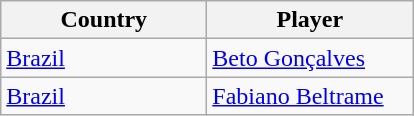<table class="wikitable">
<tr>
<th style="width:130px;">Country</th>
<th style="width:130px;">Player</th>
</tr>
<tr>
<td> <a href='#'>Brazil</a></td>
<td><a href='#'>Beto Gonçalves</a></td>
</tr>
<tr>
<td> <a href='#'>Brazil</a></td>
<td><a href='#'>Fabiano Beltrame</a></td>
</tr>
</table>
